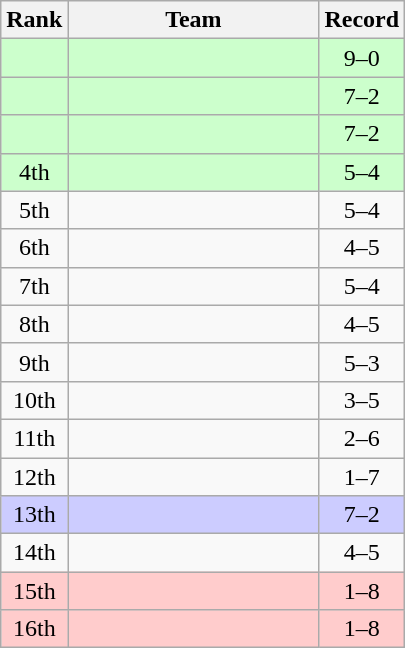<table class=wikitable style="text-align:center;">
<tr>
<th>Rank</th>
<th width=160>Team</th>
<th>Record</th>
</tr>
<tr bgcolor=#ccffcc>
<td></td>
<td align=left></td>
<td>9–0</td>
</tr>
<tr bgcolor=#ccffcc>
<td></td>
<td align=left></td>
<td>7–2</td>
</tr>
<tr bgcolor=#ccffcc>
<td></td>
<td align=left></td>
<td>7–2</td>
</tr>
<tr bgcolor=#ccffcc>
<td>4th</td>
<td align=left></td>
<td>5–4</td>
</tr>
<tr>
<td>5th</td>
<td align=left></td>
<td>5–4</td>
</tr>
<tr>
<td>6th</td>
<td align=left></td>
<td>4–5</td>
</tr>
<tr>
<td>7th</td>
<td align=left></td>
<td>5–4</td>
</tr>
<tr>
<td>8th</td>
<td align=left></td>
<td>4–5</td>
</tr>
<tr>
<td>9th</td>
<td align=left></td>
<td>5–3</td>
</tr>
<tr>
<td>10th</td>
<td align=left></td>
<td>3–5</td>
</tr>
<tr>
<td>11th</td>
<td align=left></td>
<td>2–6</td>
</tr>
<tr>
<td>12th</td>
<td align=left></td>
<td>1–7</td>
</tr>
<tr bgcolor=#ccccff>
<td>13th</td>
<td align=left></td>
<td>7–2</td>
</tr>
<tr>
<td>14th</td>
<td align=left></td>
<td>4–5</td>
</tr>
<tr bgcolor=#ffcccc>
<td>15th</td>
<td align=left></td>
<td>1–8</td>
</tr>
<tr bgcolor=#ffcccc>
<td>16th</td>
<td align=left></td>
<td>1–8</td>
</tr>
</table>
